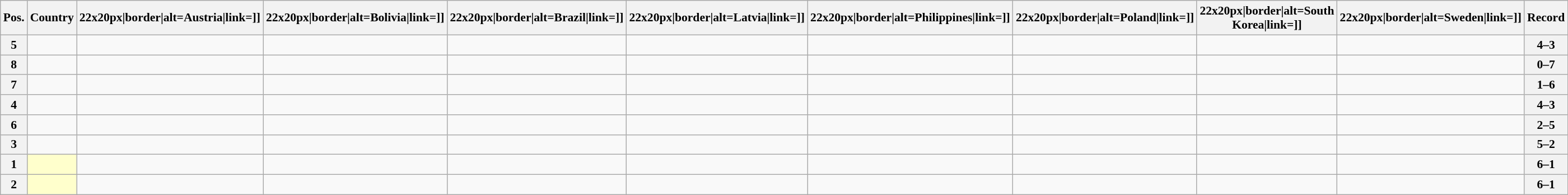<table class="wikitable sortable nowrap" style="text-align:center; font-size:0.9em;">
<tr>
<th>Pos.</th>
<th>Country</th>
<th [[Image:>22x20px|border|alt=Austria|link=]]</th>
<th [[Image:>22x20px|border|alt=Bolivia|link=]]</th>
<th [[Image:>22x20px|border|alt=Brazil|link=]]</th>
<th [[Image:>22x20px|border|alt=Latvia|link=]]</th>
<th [[Image:>22x20px|border|alt=Philippines|link=]]</th>
<th [[Image:>22x20px|border|alt=Poland|link=]]</th>
<th [[Image:>22x20px|border|alt=South Korea|link=]]</th>
<th [[Image:>22x20px|border|alt=Sweden|link=]]</th>
<th>Record</th>
</tr>
<tr>
<th>5</th>
<td style="text-align:left;"></td>
<td></td>
<td></td>
<td> </td>
<td></td>
<td></td>
<td></td>
<td></td>
<td></td>
<th>4–3</th>
</tr>
<tr>
<th>8</th>
<td style="text-align:left;"></td>
<td></td>
<td></td>
<td></td>
<td></td>
<td></td>
<td></td>
<td> </td>
<td></td>
<th>0–7</th>
</tr>
<tr>
<th>7</th>
<td style="text-align:left;"></td>
<td> </td>
<td></td>
<td></td>
<td></td>
<td></td>
<td></td>
<td></td>
<td></td>
<th>1–6</th>
</tr>
<tr>
<th>4</th>
<td style="text-align:left;"></td>
<td></td>
<td></td>
<td></td>
<td></td>
<td> </td>
<td></td>
<td></td>
<td></td>
<th>4–3</th>
</tr>
<tr>
<th>6</th>
<td style="text-align:left;"></td>
<td></td>
<td></td>
<td></td>
<td> </td>
<td></td>
<td></td>
<td></td>
<td></td>
<th>2–5</th>
</tr>
<tr>
<th>3</th>
<td style="text-align:left;"></td>
<td></td>
<td></td>
<td></td>
<td></td>
<td></td>
<td></td>
<td></td>
<td> </td>
<th>5–2</th>
</tr>
<tr>
<th>1</th>
<td style="text-align:left; background:#ffffcc;"></td>
<td></td>
<td> </td>
<td></td>
<td></td>
<td></td>
<td></td>
<td></td>
<td></td>
<th>6–1</th>
</tr>
<tr>
<th>2</th>
<td style="text-align:left; background:#ffffcc;"></td>
<td></td>
<td></td>
<td></td>
<td></td>
<td></td>
<td> </td>
<td></td>
<td></td>
<th>6–1</th>
</tr>
</table>
